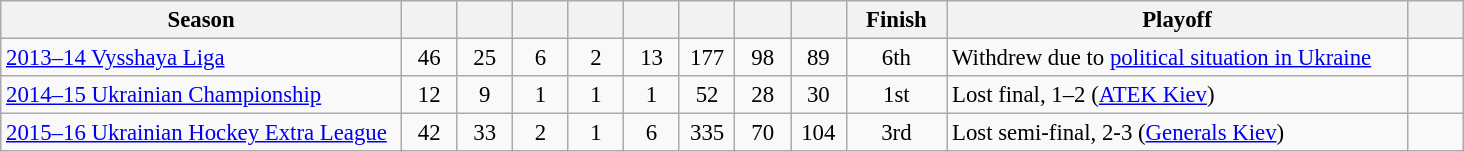<table class="wikitable" style="text-align:center;font-size:95%;">
<tr>
<th width=260>Season</th>
<th width=30></th>
<th width=30></th>
<th width=30></th>
<th width=30></th>
<th width=30></th>
<th width=30></th>
<th width=30></th>
<th width=30></th>
<th width=60>Finish</th>
<th width=300>Playoff</th>
<th width=30></th>
</tr>
<tr>
<td style="text-align:left;"><a href='#'>2013–14 Vysshaya Liga</a></td>
<td>46</td>
<td>25</td>
<td>6</td>
<td>2</td>
<td>13</td>
<td>177</td>
<td>98</td>
<td>89</td>
<td>6th</td>
<td style="text-align:left;">Withdrew due to <a href='#'>political situation in Ukraine</a></td>
<td></td>
</tr>
<tr>
<td style="text-align:left;"><a href='#'>2014–15 Ukrainian Championship</a></td>
<td>12</td>
<td>9</td>
<td>1</td>
<td>1</td>
<td>1</td>
<td>52</td>
<td>28</td>
<td>30</td>
<td>1st</td>
<td style="text-align:left;">Lost final, 1–2 (<a href='#'>ATEK Kiev</a>)</td>
<td></td>
</tr>
<tr>
<td style="text-align:left;"><a href='#'>2015–16 Ukrainian Hockey Extra League</a></td>
<td>42</td>
<td>33</td>
<td>2</td>
<td>1</td>
<td>6</td>
<td>335</td>
<td>70</td>
<td>104</td>
<td>3rd</td>
<td style="text-align:left;">Lost semi-final, 2-3 (<a href='#'>Generals Kiev</a>)</td>
<td></td>
</tr>
</table>
